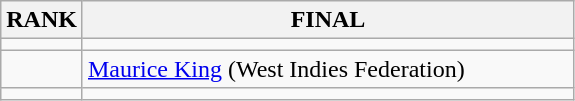<table class="wikitable">
<tr>
<th>RANK</th>
<th style="width: 20em">FINAL</th>
</tr>
<tr>
<td align="center"></td>
<td></td>
</tr>
<tr>
<td align="center"></td>
<td> <a href='#'>Maurice King</a> (West Indies Federation)</td>
</tr>
<tr>
<td align="center"></td>
<td></td>
</tr>
</table>
